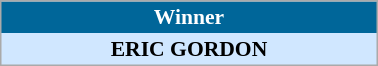<table align=center cellpadding="2" cellspacing="0" style="background: #f9f9f9; border: 1px #aaa solid; border-collapse: collapse; font-size: 90%;" width=20%>
<tr align=center bgcolor=#006699 style="color:white;">
<th width=100%><strong>Winner</strong></th>
</tr>
<tr align=center bgcolor=#D0E7FF>
<td align=center><strong>ERIC GORDON</strong> </td>
</tr>
</table>
